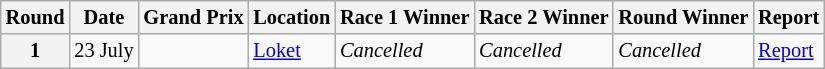<table class="wikitable" style="font-size: 85%;">
<tr>
<th>Round</th>
<th>Date</th>
<th>Grand Prix</th>
<th>Location</th>
<th>Race 1 Winner</th>
<th>Race 2 Winner</th>
<th>Round Winner</th>
<th>Report</th>
</tr>
<tr>
<th>1</th>
<td>23 July</td>
<td></td>
<td><a href='#'>Loket</a></td>
<td><em>Cancelled</em></td>
<td><em>Cancelled</em></td>
<td><em>Cancelled</em></td>
<td><a href='#'>Report</a></td>
</tr>
</table>
